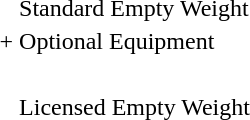<table>
<tr>
<td></td>
<td>Standard Empty Weight</td>
</tr>
<tr>
<td>+</td>
<td>Optional Equipment</td>
</tr>
<tr>
<td colspan=2><br></td>
</tr>
<tr>
<td></td>
<td>Licensed Empty Weight</td>
</tr>
</table>
